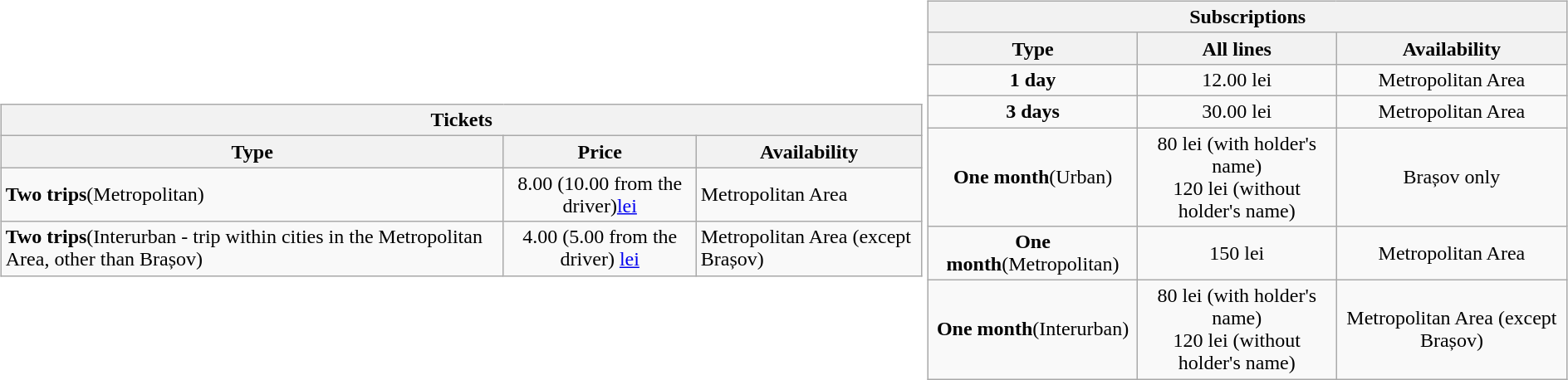<table>
<tr>
<td><br><table class="wikitable" style="width: 100%">
<tr>
<th colspan="3">Tickets</th>
</tr>
<tr>
<th>Type</th>
<th>Price</th>
<th>Availability</th>
</tr>
<tr>
<td><strong>Two trips</strong>(Metropolitan)</td>
<td style="text-align: center">8.00 (10.00 from the driver)<a href='#'>lei</a></td>
<td>Metropolitan Area</td>
</tr>
<tr>
<td><strong>Two trips</strong>(Interurban - trip within cities in the Metropolitan Area, other than Brașov)</td>
<td style="text-align: center">4.00  (5.00 from the driver) <a href='#'>lei</a></td>
<td>Metropolitan Area (except Brașov)</td>
</tr>
</table>
</td>
<td><br><table class="wikitable" style="width: 100%; text-align: center">
<tr>
<th colspan="7">Subscriptions</th>
</tr>
<tr>
<th>Type</th>
<th>All lines</th>
<th>Availability</th>
</tr>
<tr>
<td style="text-align: center"><strong>1 day</strong></td>
<td>12.00 lei</td>
<td>Metropolitan Area</td>
</tr>
<tr>
<td style="text-align: center"><strong>3 days</strong></td>
<td>30.00 lei</td>
<td>Metropolitan Area</td>
</tr>
<tr>
<td style="text-align: center"><strong>One month</strong>(Urban)</td>
<td>80 lei (with holder's name)<br>120 lei (without
holder's name)</td>
<td>Brașov only</td>
</tr>
<tr>
<td style="text-align: center"><strong>One month</strong>(Metropolitan)</td>
<td>150 lei</td>
<td>Metropolitan Area</td>
</tr>
<tr>
<td><strong>One month</strong>(Interurban)</td>
<td>80 lei (with holder's name)<br>120 lei (without holder's name)</td>
<td>Metropolitan Area (except Brașov)</td>
</tr>
</table>
</td>
</tr>
</table>
